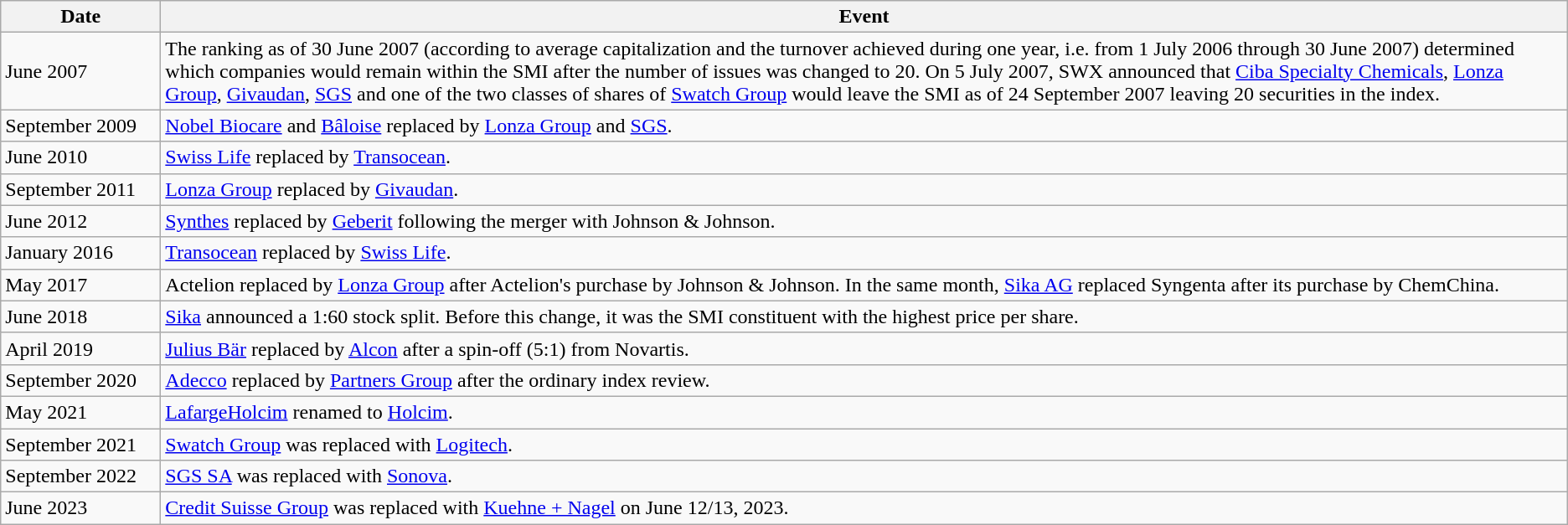<table class="wikitable">
<tr>
<th width=120pt>Date</th>
<th>Event</th>
</tr>
<tr>
<td>June 2007</td>
<td>The ranking as of 30 June 2007 (according to average capitalization and the turnover achieved during one year, i.e. from 1 July 2006 through 30 June 2007) determined which companies would remain within the SMI after the number of issues was changed to 20. On 5 July 2007, SWX announced that <a href='#'>Ciba Specialty Chemicals</a>, <a href='#'>Lonza Group</a>, <a href='#'>Givaudan</a>, <a href='#'>SGS</a> and one of the two classes of shares of <a href='#'>Swatch Group</a> would leave the SMI as of 24 September 2007 leaving 20 securities in the index.</td>
</tr>
<tr>
<td>September 2009</td>
<td><a href='#'>Nobel Biocare</a> and <a href='#'>Bâloise</a> replaced by <a href='#'>Lonza Group</a> and <a href='#'>SGS</a>.</td>
</tr>
<tr>
<td>June 2010</td>
<td><a href='#'>Swiss Life</a> replaced by <a href='#'>Transocean</a>.</td>
</tr>
<tr>
<td>September 2011</td>
<td><a href='#'>Lonza Group</a> replaced by <a href='#'>Givaudan</a>.</td>
</tr>
<tr>
<td>June 2012</td>
<td><a href='#'>Synthes</a> replaced by <a href='#'>Geberit</a> following the merger with Johnson & Johnson.</td>
</tr>
<tr>
<td>January 2016</td>
<td><a href='#'>Transocean</a> replaced by <a href='#'>Swiss Life</a>.</td>
</tr>
<tr>
<td>May 2017</td>
<td>Actelion replaced by <a href='#'>Lonza Group</a> after Actelion's purchase by Johnson & Johnson. In the same month, <a href='#'>Sika AG</a> replaced Syngenta after its purchase by ChemChina.</td>
</tr>
<tr>
<td>June 2018</td>
<td><a href='#'>Sika</a> announced a 1:60 stock split. Before this change, it was the SMI constituent with the highest price per share.</td>
</tr>
<tr>
<td>April 2019</td>
<td><a href='#'>Julius Bär</a> replaced by <a href='#'>Alcon</a> after a spin-off (5:1) from Novartis.</td>
</tr>
<tr>
<td>September 2020</td>
<td><a href='#'>Adecco</a> replaced by <a href='#'>Partners Group</a> after the ordinary index review.</td>
</tr>
<tr>
<td>May 2021</td>
<td><a href='#'>LafargeHolcim</a> renamed to <a href='#'>Holcim</a>.</td>
</tr>
<tr>
<td>September 2021</td>
<td><a href='#'>Swatch Group</a> was replaced with <a href='#'>Logitech</a>.</td>
</tr>
<tr>
<td>September 2022</td>
<td><a href='#'>SGS SA</a> was replaced with <a href='#'>Sonova</a>.</td>
</tr>
<tr>
<td>June 2023</td>
<td><a href='#'>Credit Suisse Group</a> was replaced with <a href='#'>Kuehne + Nagel</a> on June 12/13, 2023.</td>
</tr>
</table>
